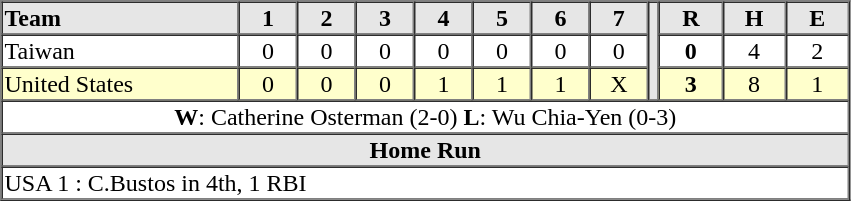<table border=1 cellspacing=0 width=567 style="margin-left:3em;">
<tr style="text-align:center; background-color:#e6e6e6;">
<th align=left width=28%>Team</th>
<th width=33>1</th>
<th width=33>2</th>
<th width=33>3</th>
<th width=33>4</th>
<th width=33>5</th>
<th width=33>6</th>
<th width=33>7</th>
<th rowspan="3" width=3></th>
<th width=36>R</th>
<th width=36>H</th>
<th width=36>E</th>
</tr>
<tr style="text-align:center;">
<td align=left> Taiwan</td>
<td>0</td>
<td>0</td>
<td>0</td>
<td>0</td>
<td>0</td>
<td>0</td>
<td>0</td>
<td><strong>0</strong></td>
<td>4</td>
<td>2</td>
</tr>
<tr style="text-align:center;" bgcolor="#ffffcc">
<td align=left> United States</td>
<td>0</td>
<td>0</td>
<td>0</td>
<td>1</td>
<td>1</td>
<td>1</td>
<td>X</td>
<td><strong>3</strong></td>
<td>8</td>
<td>1</td>
</tr>
<tr style="text-align:center;">
<td colspan=13><strong>W</strong>: Catherine Osterman (2-0) <strong>L</strong>: Wu Chia-Yen (0-3)</td>
</tr>
<tr style="text-align:center; background-color:#e6e6e6;">
<th colspan=13>Home Run</th>
</tr>
<tr style="text-align:left;">
<td colspan=13>USA 1 : C.Bustos in 4th, 1 RBI</td>
</tr>
</table>
